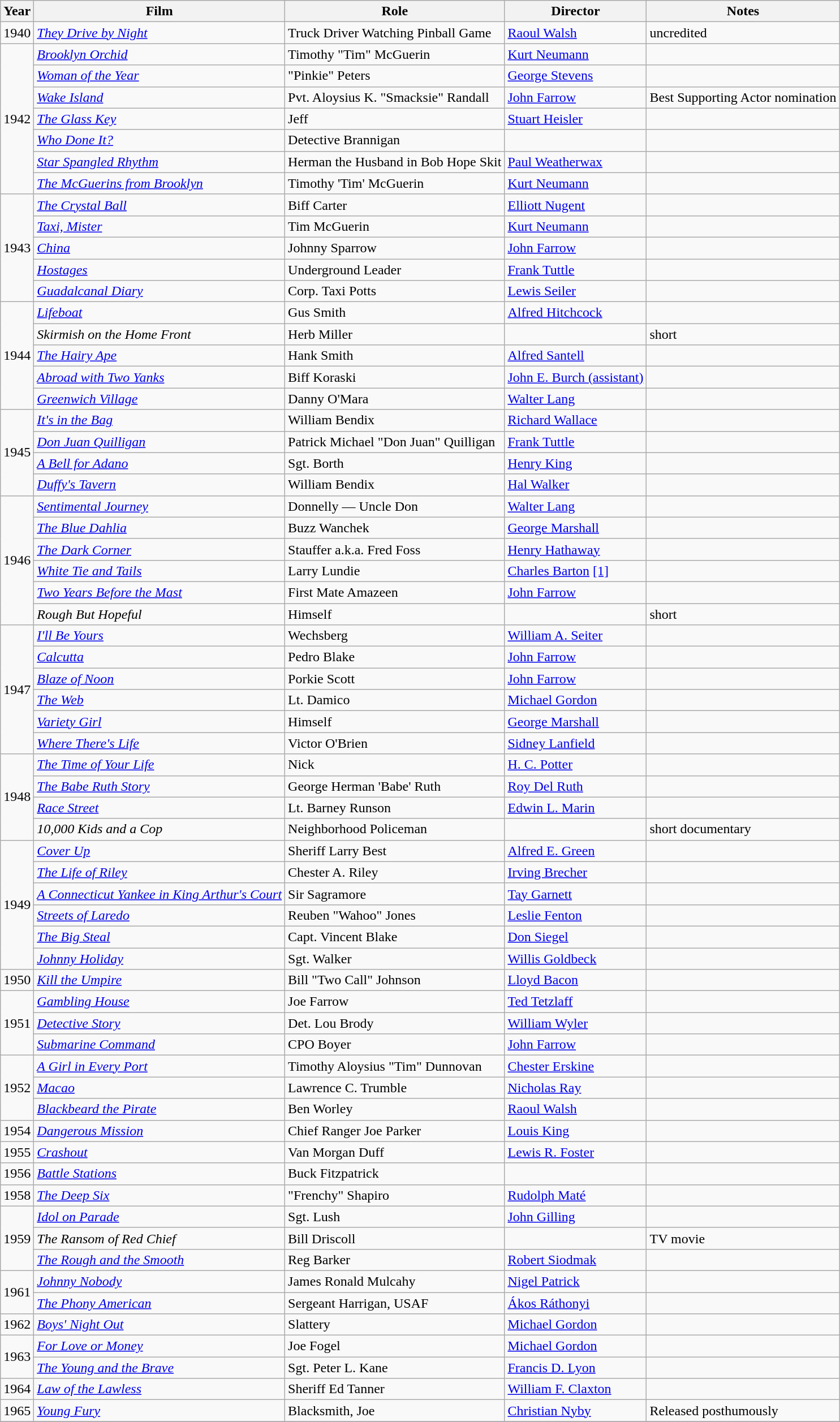<table class="wikitable sortable">
<tr>
<th>Year</th>
<th>Film</th>
<th>Role</th>
<th>Director</th>
<th class="unsortable">Notes</th>
</tr>
<tr>
<td>1940</td>
<td><em><a href='#'>They Drive by Night</a></em></td>
<td>Truck Driver Watching Pinball Game</td>
<td><a href='#'>Raoul Walsh</a></td>
<td>uncredited</td>
</tr>
<tr>
<td rowspan=7>1942</td>
<td><em><a href='#'>Brooklyn Orchid</a></em></td>
<td>Timothy "Tim" McGuerin</td>
<td><a href='#'>Kurt Neumann</a></td>
<td></td>
</tr>
<tr>
<td><em><a href='#'>Woman of the Year</a></em></td>
<td>"Pinkie" Peters</td>
<td><a href='#'>George Stevens</a></td>
<td></td>
</tr>
<tr>
<td><em><a href='#'>Wake Island</a></em></td>
<td>Pvt. Aloysius K. "Smacksie" Randall</td>
<td><a href='#'>John Farrow</a></td>
<td>Best Supporting Actor nomination</td>
</tr>
<tr>
<td><em><a href='#'>The Glass Key</a></em></td>
<td>Jeff</td>
<td><a href='#'>Stuart Heisler</a></td>
<td></td>
</tr>
<tr>
<td><em><a href='#'>Who Done It?</a></em></td>
<td>Detective Brannigan</td>
<td></td>
<td></td>
</tr>
<tr>
<td><em><a href='#'>Star Spangled Rhythm</a></em></td>
<td>Herman the Husband in Bob Hope Skit</td>
<td><a href='#'>Paul Weatherwax</a></td>
<td></td>
</tr>
<tr>
<td><em><a href='#'>The McGuerins from Brooklyn</a></em></td>
<td>Timothy 'Tim' McGuerin</td>
<td><a href='#'>Kurt Neumann</a></td>
<td></td>
</tr>
<tr>
<td rowspan=5>1943</td>
<td><em><a href='#'>The Crystal Ball</a></em></td>
<td>Biff Carter</td>
<td><a href='#'>Elliott Nugent</a></td>
<td></td>
</tr>
<tr>
<td><em><a href='#'>Taxi, Mister</a></em></td>
<td>Tim McGuerin</td>
<td><a href='#'>Kurt Neumann</a></td>
<td></td>
</tr>
<tr>
<td><em><a href='#'>China</a></em></td>
<td>Johnny Sparrow</td>
<td><a href='#'>John Farrow</a></td>
<td></td>
</tr>
<tr>
<td><em><a href='#'>Hostages</a></em></td>
<td>Underground Leader</td>
<td><a href='#'>Frank Tuttle</a></td>
<td></td>
</tr>
<tr>
<td><em><a href='#'>Guadalcanal Diary</a></em></td>
<td>Corp. Taxi Potts</td>
<td><a href='#'>Lewis Seiler</a></td>
<td></td>
</tr>
<tr>
<td rowspan=5>1944</td>
<td><em><a href='#'>Lifeboat</a></em></td>
<td>Gus Smith</td>
<td><a href='#'>Alfred Hitchcock</a></td>
<td></td>
</tr>
<tr>
<td><em>Skirmish on the Home Front</em></td>
<td>Herb Miller</td>
<td></td>
<td>short</td>
</tr>
<tr>
<td><em><a href='#'>The Hairy Ape</a></em></td>
<td>Hank Smith</td>
<td><a href='#'>Alfred Santell</a></td>
<td></td>
</tr>
<tr>
<td><em><a href='#'>Abroad with Two Yanks</a></em></td>
<td>Biff Koraski</td>
<td><a href='#'>John E. Burch (assistant)</a></td>
<td></td>
</tr>
<tr>
<td><em><a href='#'>Greenwich Village</a></em></td>
<td>Danny O'Mara</td>
<td><a href='#'>Walter Lang</a></td>
<td></td>
</tr>
<tr>
<td rowspan=4>1945</td>
<td><em><a href='#'>It's in the Bag</a></em></td>
<td>William Bendix</td>
<td><a href='#'>Richard Wallace</a></td>
<td></td>
</tr>
<tr>
<td><em><a href='#'>Don Juan Quilligan</a></em></td>
<td>Patrick Michael "Don Juan" Quilligan</td>
<td><a href='#'>Frank Tuttle</a></td>
<td></td>
</tr>
<tr>
<td><em><a href='#'>A Bell for Adano</a></em></td>
<td>Sgt. Borth</td>
<td><a href='#'>Henry King</a></td>
<td></td>
</tr>
<tr>
<td><em><a href='#'>Duffy's Tavern</a></em></td>
<td>William Bendix</td>
<td><a href='#'>Hal Walker</a></td>
<td></td>
</tr>
<tr>
<td rowspan=6>1946</td>
<td><em><a href='#'>Sentimental Journey</a></em></td>
<td>Donnelly — Uncle Don</td>
<td><a href='#'>Walter Lang</a></td>
<td></td>
</tr>
<tr>
<td><em><a href='#'>The Blue Dahlia</a></em></td>
<td>Buzz Wanchek</td>
<td><a href='#'>George Marshall</a></td>
<td></td>
</tr>
<tr>
<td><em><a href='#'>The Dark Corner</a></em></td>
<td>Stauffer a.k.a. Fred Foss</td>
<td><a href='#'>Henry Hathaway</a></td>
<td></td>
</tr>
<tr>
<td><em><a href='#'>White Tie and Tails</a></em></td>
<td>Larry Lundie</td>
<td><a href='#'>Charles Barton</a> <a href='#'>&#91;1&#93;</a></td>
<td></td>
</tr>
<tr>
<td><em><a href='#'>Two Years Before the Mast</a></em></td>
<td>First Mate Amazeen</td>
<td><a href='#'>John Farrow</a></td>
<td></td>
</tr>
<tr>
<td><em>Rough But Hopeful</em></td>
<td>Himself</td>
<td></td>
<td>short</td>
</tr>
<tr>
<td rowspan=6>1947</td>
<td><em><a href='#'>I'll Be Yours</a></em></td>
<td>Wechsberg</td>
<td><a href='#'>William A. Seiter</a></td>
<td></td>
</tr>
<tr>
<td><em><a href='#'>Calcutta</a></em></td>
<td>Pedro Blake</td>
<td><a href='#'>John Farrow</a></td>
<td></td>
</tr>
<tr>
<td><em><a href='#'>Blaze of Noon</a></em></td>
<td>Porkie Scott</td>
<td><a href='#'>John Farrow</a></td>
<td></td>
</tr>
<tr>
<td><em><a href='#'>The Web</a></em></td>
<td>Lt. Damico</td>
<td><a href='#'>Michael Gordon</a></td>
<td></td>
</tr>
<tr>
<td><em><a href='#'>Variety Girl</a></em></td>
<td>Himself</td>
<td><a href='#'>George Marshall</a></td>
<td></td>
</tr>
<tr>
<td><em><a href='#'>Where There's Life</a></em></td>
<td>Victor O'Brien</td>
<td><a href='#'>Sidney Lanfield</a></td>
<td></td>
</tr>
<tr>
<td rowspan=4>1948</td>
<td><em><a href='#'>The Time of Your Life</a></em></td>
<td>Nick</td>
<td><a href='#'>H. C. Potter</a></td>
<td></td>
</tr>
<tr>
<td><em><a href='#'>The Babe Ruth Story</a></em></td>
<td>George Herman 'Babe' Ruth</td>
<td><a href='#'>Roy Del Ruth</a></td>
<td></td>
</tr>
<tr>
<td><em><a href='#'>Race Street</a></em></td>
<td>Lt. Barney Runson</td>
<td><a href='#'>Edwin L. Marin</a></td>
<td></td>
</tr>
<tr>
<td><em>10,000 Kids and a Cop</em></td>
<td>Neighborhood Policeman</td>
<td></td>
<td>short documentary</td>
</tr>
<tr>
<td rowspan=6>1949</td>
<td><em><a href='#'>Cover Up</a></em></td>
<td>Sheriff Larry Best</td>
<td><a href='#'>Alfred E. Green</a></td>
<td></td>
</tr>
<tr>
<td><em><a href='#'>The Life of Riley</a></em></td>
<td>Chester A. Riley</td>
<td><a href='#'>Irving Brecher</a></td>
<td></td>
</tr>
<tr>
<td><em><a href='#'>A Connecticut Yankee in King Arthur's Court</a></em></td>
<td>Sir Sagramore</td>
<td><a href='#'>Tay Garnett</a></td>
<td></td>
</tr>
<tr>
<td><em><a href='#'>Streets of Laredo</a></em></td>
<td>Reuben "Wahoo" Jones</td>
<td><a href='#'>Leslie Fenton</a></td>
<td></td>
</tr>
<tr>
<td><em><a href='#'>The Big Steal</a></em></td>
<td>Capt. Vincent Blake</td>
<td><a href='#'>Don Siegel</a></td>
<td></td>
</tr>
<tr>
<td><em><a href='#'>Johnny Holiday</a></em></td>
<td>Sgt. Walker</td>
<td><a href='#'>Willis Goldbeck</a></td>
<td></td>
</tr>
<tr>
<td>1950</td>
<td><em><a href='#'>Kill the Umpire</a></em></td>
<td>Bill "Two Call" Johnson</td>
<td><a href='#'>Lloyd Bacon</a></td>
<td></td>
</tr>
<tr>
<td rowspan=3>1951</td>
<td><em><a href='#'>Gambling House</a></em></td>
<td>Joe Farrow</td>
<td><a href='#'>Ted Tetzlaff</a></td>
<td></td>
</tr>
<tr>
<td><em><a href='#'>Detective Story</a></em></td>
<td>Det. Lou Brody</td>
<td><a href='#'>William Wyler</a></td>
<td></td>
</tr>
<tr>
<td><em><a href='#'>Submarine Command</a></em></td>
<td>CPO Boyer</td>
<td><a href='#'>John Farrow</a></td>
<td></td>
</tr>
<tr>
<td rowspan=3>1952</td>
<td><em><a href='#'>A Girl in Every Port</a></em></td>
<td>Timothy Aloysius "Tim" Dunnovan</td>
<td><a href='#'>Chester Erskine</a></td>
<td></td>
</tr>
<tr>
<td><em><a href='#'>Macao</a></em></td>
<td>Lawrence C. Trumble</td>
<td><a href='#'>Nicholas Ray</a></td>
<td></td>
</tr>
<tr>
<td><em><a href='#'>Blackbeard the Pirate</a></em></td>
<td>Ben Worley</td>
<td><a href='#'>Raoul Walsh</a></td>
<td></td>
</tr>
<tr>
<td>1954</td>
<td><em><a href='#'>Dangerous Mission</a></em></td>
<td>Chief Ranger Joe Parker</td>
<td><a href='#'>Louis King</a></td>
<td></td>
</tr>
<tr>
<td>1955</td>
<td><em><a href='#'>Crashout</a></em></td>
<td>Van Morgan Duff</td>
<td><a href='#'>Lewis R. Foster</a></td>
<td></td>
</tr>
<tr>
<td>1956</td>
<td><em><a href='#'>Battle Stations</a></em></td>
<td>Buck Fitzpatrick</td>
<td></td>
<td></td>
</tr>
<tr>
<td>1958</td>
<td><em><a href='#'>The Deep Six</a></em></td>
<td>"Frenchy" Shapiro</td>
<td><a href='#'>Rudolph Maté</a></td>
<td></td>
</tr>
<tr>
<td rowspan=3>1959</td>
<td><em><a href='#'>Idol on Parade</a></em></td>
<td>Sgt. Lush</td>
<td><a href='#'>John Gilling</a></td>
<td></td>
</tr>
<tr>
<td><em>The Ransom of Red Chief</em></td>
<td>Bill Driscoll</td>
<td></td>
<td>TV movie</td>
</tr>
<tr>
<td><em><a href='#'>The Rough and the Smooth</a></em></td>
<td>Reg Barker</td>
<td><a href='#'>Robert Siodmak</a></td>
<td></td>
</tr>
<tr>
<td rowspan=2>1961</td>
<td><em><a href='#'>Johnny Nobody</a></em></td>
<td>James Ronald Mulcahy</td>
<td><a href='#'>Nigel Patrick</a></td>
<td></td>
</tr>
<tr>
<td><em><a href='#'>The Phony American</a></em></td>
<td>Sergeant Harrigan, USAF</td>
<td><a href='#'>Ákos Ráthonyi</a></td>
<td></td>
</tr>
<tr>
<td>1962</td>
<td><em><a href='#'>Boys' Night Out</a></em></td>
<td>Slattery</td>
<td><a href='#'>Michael Gordon</a></td>
<td></td>
</tr>
<tr>
<td rowspan=2>1963</td>
<td><em><a href='#'>For Love or Money</a></em></td>
<td>Joe Fogel</td>
<td><a href='#'>Michael Gordon</a></td>
<td></td>
</tr>
<tr>
<td><em><a href='#'>The Young and the Brave</a></em></td>
<td>Sgt. Peter L. Kane</td>
<td><a href='#'>Francis D. Lyon</a></td>
<td></td>
</tr>
<tr>
<td>1964</td>
<td><em><a href='#'>Law of the Lawless</a></em></td>
<td>Sheriff Ed Tanner</td>
<td><a href='#'>William F. Claxton</a></td>
<td></td>
</tr>
<tr>
<td>1965</td>
<td><em><a href='#'>Young Fury</a></em></td>
<td>Blacksmith, Joe</td>
<td><a href='#'>Christian Nyby</a></td>
<td>Released posthumously</td>
</tr>
<tr>
</tr>
</table>
